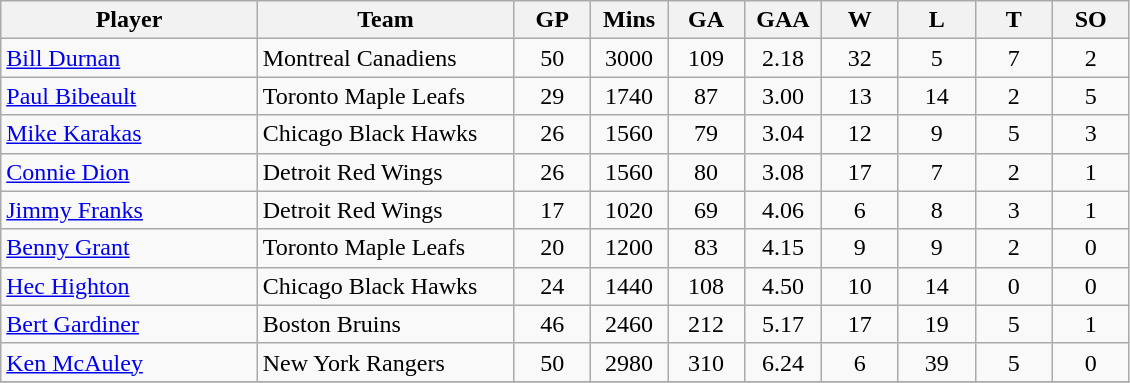<table class="wikitable">
<tr>
<th bgcolor="#DDDDFF" width="20%">Player</th>
<th bgcolor="#DDDDFF" width="20%">Team</th>
<th bgcolor="#DDDDFF" width="6%">GP</th>
<th bgcolor="#DDDDFF" width="6%">Mins</th>
<th bgcolor="#DDDDFF" width="6%">GA</th>
<th bgcolor="#DDDDFF" width="6%">GAA</th>
<th bgcolor="#DDDDFF" width="6%">W</th>
<th bgcolor="#DDDDFF" width="6%">L</th>
<th bgcolor="#DDDDFF" width="6%">T</th>
<th bgcolor="#DDDDFF" width="6%">SO</th>
</tr>
<tr align="center">
<td align="left"><a href='#'>Bill Durnan</a></td>
<td align="left">Montreal Canadiens</td>
<td>50</td>
<td>3000</td>
<td>109</td>
<td>2.18</td>
<td>32</td>
<td>5</td>
<td>7</td>
<td>2</td>
</tr>
<tr align="center">
<td align="left"><a href='#'>Paul Bibeault</a></td>
<td align="left">Toronto Maple Leafs</td>
<td>29</td>
<td>1740</td>
<td>87</td>
<td>3.00</td>
<td>13</td>
<td>14</td>
<td>2</td>
<td>5</td>
</tr>
<tr align="center">
<td align="left"><a href='#'>Mike Karakas</a></td>
<td align="left">Chicago Black Hawks</td>
<td>26</td>
<td>1560</td>
<td>79</td>
<td>3.04</td>
<td>12</td>
<td>9</td>
<td>5</td>
<td>3</td>
</tr>
<tr align="center">
<td align="left"><a href='#'>Connie Dion</a></td>
<td align="left">Detroit Red Wings</td>
<td>26</td>
<td>1560</td>
<td>80</td>
<td>3.08</td>
<td>17</td>
<td>7</td>
<td>2</td>
<td>1</td>
</tr>
<tr align="center">
<td align="left"><a href='#'>Jimmy Franks</a></td>
<td align="left">Detroit Red Wings</td>
<td>17</td>
<td>1020</td>
<td>69</td>
<td>4.06</td>
<td>6</td>
<td>8</td>
<td>3</td>
<td>1</td>
</tr>
<tr align="center">
<td align="left"><a href='#'>Benny Grant</a></td>
<td align="left">Toronto Maple Leafs</td>
<td>20</td>
<td>1200</td>
<td>83</td>
<td>4.15</td>
<td>9</td>
<td>9</td>
<td>2</td>
<td>0</td>
</tr>
<tr align="center">
<td align="left"><a href='#'>Hec Highton</a></td>
<td align="left">Chicago Black Hawks</td>
<td>24</td>
<td>1440</td>
<td>108</td>
<td>4.50</td>
<td>10</td>
<td>14</td>
<td>0</td>
<td>0</td>
</tr>
<tr align="center">
<td align="left"><a href='#'>Bert Gardiner</a></td>
<td align="left">Boston Bruins</td>
<td>46</td>
<td>2460</td>
<td>212</td>
<td>5.17</td>
<td>17</td>
<td>19</td>
<td>5</td>
<td>1</td>
</tr>
<tr align="center">
<td align="left"><a href='#'>Ken McAuley</a></td>
<td align="left">New York Rangers</td>
<td>50</td>
<td>2980</td>
<td>310</td>
<td>6.24</td>
<td>6</td>
<td>39</td>
<td>5</td>
<td>0</td>
</tr>
<tr>
</tr>
</table>
